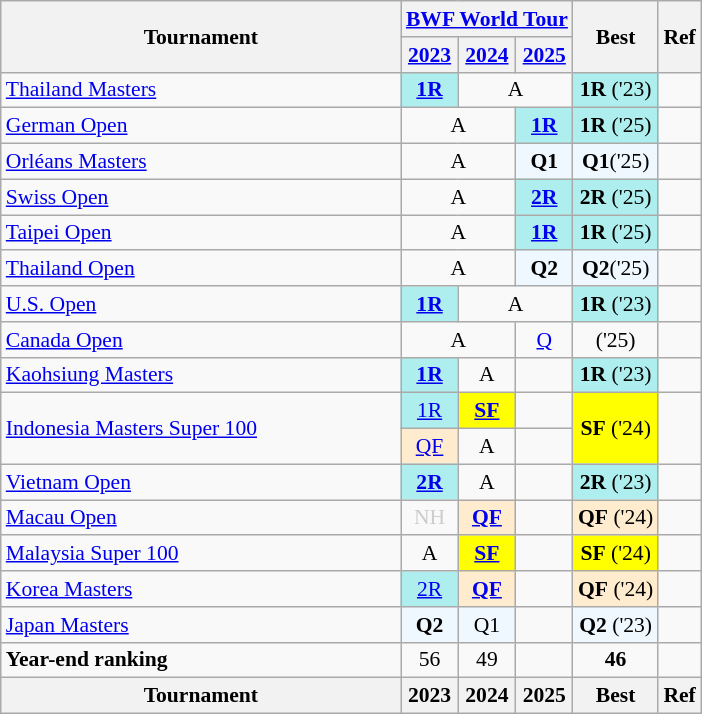<table class="wikitable" style="font-size:90%; text-align:center">
<tr>
<th rowspan="2" width="260">Tournament</th>
<th colspan="3"><a href='#'>BWF World Tour</a></th>
<th rowspan="2">Best</th>
<th rowspan="2">Ref</th>
</tr>
<tr>
<th><a href='#'>2023</a></th>
<th><a href='#'>2024</a></th>
<th><a href='#'>2025</a></th>
</tr>
<tr>
<td align="left"><a href='#'>Thailand Masters</a></td>
<td bgcolor=AFEEEE><strong><a href='#'>1R</a></strong></td>
<td colspan="2">A</td>
<td bgcolor=AFEEEE><strong>1R</strong> ('23)</td>
<td></td>
</tr>
<tr>
<td align="left"><a href='#'>German Open</a></td>
<td colspan="2">A</td>
<td bgcolor=AFEEEE><strong><a href='#'>1R</a></strong></td>
<td bgcolor=AFEEEE><strong>1R</strong> ('25)</td>
<td></td>
</tr>
<tr>
<td align="left"><a href='#'>Orléans Masters</a></td>
<td colspan="2">A</td>
<td bgcolor="#F0F8FF"><strong>Q1</strong></td>
<td bgcolor="#F0F8FF"><strong>Q1</strong>('25)</td>
<td></td>
</tr>
<tr>
<td align="left"><a href='#'>Swiss Open</a></td>
<td colspan="2">A</td>
<td bgcolor=AFEEEE><a href='#'><strong>2R</strong></a></td>
<td bgcolor=AFEEEE><strong>2R</strong> ('25)</td>
<td></td>
</tr>
<tr>
<td align="left"><a href='#'>Taipei Open</a></td>
<td colspan="2">A</td>
<td bgcolor=AFEEEE><a href='#'><strong>1R</strong></a></td>
<td bgcolor=AFEEEE><strong>1R</strong> ('25)</td>
<td></td>
</tr>
<tr>
<td align="left"><a href='#'>Thailand Open</a></td>
<td colspan="2">A</td>
<td bgcolor="#F0F8FF"><strong>Q2</strong></td>
<td bgcolor="#F0F8FF"><strong>Q2</strong>('25)</td>
<td></td>
</tr>
<tr>
<td align="left"><a href='#'>U.S. Open</a></td>
<td bgcolor="#afeeee"><strong><a href='#'>1R</a></strong></td>
<td colspan="2">A</td>
<td bgcolor="#afeeee"><strong>1R</strong> ('23)</td>
<td></td>
</tr>
<tr>
<td align="left"><a href='#'>Canada Open</a></td>
<td colspan="2">A</td>
<td><a href='#'>Q</a></td>
<td>('25)</td>
<td></td>
</tr>
<tr>
<td align="left"><a href='#'>Kaohsiung Masters</a></td>
<td bgcolor=AFEEEE><strong><a href='#'>1R</a></strong></td>
<td>A</td>
<td></td>
<td bgcolor=AFEEEE><strong>1R</strong> ('23)</td>
<td></td>
</tr>
<tr>
<td rowspan="2" align="left"><a href='#'>Indonesia Masters Super 100</a></td>
<td bgcolor="#afeeee"><a href='#'>1R</a></td>
<td bgcolor="FFFF00"><strong><a href='#'>SF</a></strong></td>
<td></td>
<td rowspan="2" bgcolor="FFFF00"><strong>SF</strong> ('24)</td>
<td rowspan="2"></td>
</tr>
<tr>
<td bgcolor="FFEBCD"><a href='#'>QF</a></td>
<td>A</td>
<td></td>
</tr>
<tr>
<td align="left"><a href='#'>Vietnam Open</a></td>
<td bgcolor="#afeeee"><strong><a href='#'>2R</a></strong></td>
<td>A</td>
<td></td>
<td bgcolor="#afeeee"><strong>2R</strong> ('23)</td>
<td></td>
</tr>
<tr>
<td align="left"><a href='#'>Macau Open</a></td>
<td style="color:#ccc">NH</td>
<td bgcolor="FFEBCD"><strong><a href='#'>QF</a></strong></td>
<td></td>
<td bgcolor="FFEBCD"><strong>QF</strong> ('24)</td>
<td></td>
</tr>
<tr>
<td align="left"><a href='#'>Malaysia Super 100</a></td>
<td>A</td>
<td bgcolor="FFFF00"><strong><a href='#'>SF</a></strong></td>
<td></td>
<td bgcolor="FFFF00"><strong>SF</strong> ('24)</td>
<td></td>
</tr>
<tr>
<td align="left"><a href='#'>Korea Masters</a></td>
<td bgcolor="#afeeee"><a href='#'>2R</a></td>
<td bgcolor="FFEBCD"><strong><a href='#'>QF</a></strong></td>
<td></td>
<td bgcolor="FFEBCD"><strong>QF</strong> ('24)</td>
<td></td>
</tr>
<tr>
<td align="left"><a href='#'>Japan Masters</a></td>
<td bgcolor="#F0F8FF"><strong>Q2</strong></td>
<td bgcolor="#F0F8FF">Q1</td>
<td></td>
<td bgcolor="#F0F8FF"><strong>Q2</strong> ('23)</td>
<td></td>
</tr>
<tr>
<td align="left"><strong>Year-end ranking</strong></td>
<td>56</td>
<td>49</td>
<td></td>
<td><strong>46</strong></td>
<td></td>
</tr>
<tr>
<th>Tournament</th>
<th>2023</th>
<th>2024</th>
<th>2025</th>
<th>Best</th>
<th>Ref</th>
</tr>
</table>
